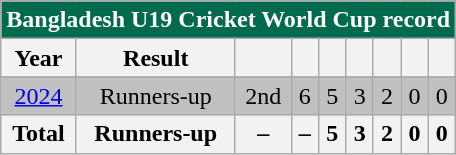<table class="wikitable" style="text-align:center">
<tr>
<th style="color:white; background:#006A4E;" colspan=9>Bangladesh U19 Cricket World Cup record</th>
</tr>
<tr>
<th>Year</th>
<th>Result</th>
<th></th>
<th></th>
<th></th>
<th></th>
<th></th>
<th></th>
<th></th>
</tr>
<tr bgcolor=pink>
</tr>
<tr bgcolor=silver>
<td> <a href='#'>2024</a></td>
<td>Runners-up</td>
<td>2nd</td>
<td>6</td>
<td>5</td>
<td>3</td>
<td>2</td>
<td>0</td>
<td>0</td>
</tr>
<tr>
<th>Total</th>
<th>Runners-up</th>
<th>–</th>
<th>–</th>
<th>5</th>
<th>3</th>
<th>2</th>
<th>0</th>
<th>0</th>
</tr>
</table>
